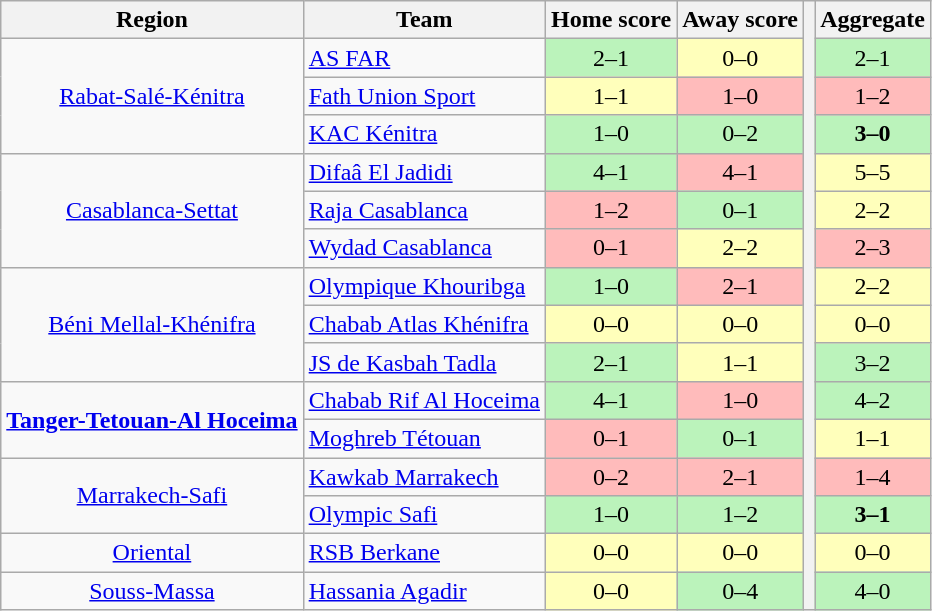<table class="wikitable" style="text-align: center">
<tr>
<th>Region</th>
<th>Team</th>
<th>Home score</th>
<th>Away score</th>
<th rowspan="16"></th>
<th>Aggregate</th>
</tr>
<tr>
<td style="text-align: center;" rowspan="3"><a href='#'>Rabat-Salé-Kénitra</a></td>
<td align="left"><a href='#'>AS FAR</a></td>
<td bgcolor=#BBF3BB>2–1</td>
<td bgcolor=#FFFFBB>0–0</td>
<td bgcolor=#BBF3BB>2–1</td>
</tr>
<tr>
<td align="left"><a href='#'>Fath Union Sport</a></td>
<td bgcolor=#FFFFBB>1–1</td>
<td bgcolor=#FFBBBB>1–0</td>
<td bgcolor=#FFBBBB>1–2</td>
</tr>
<tr>
<td align="left"><a href='#'>KAC Kénitra</a></td>
<td bgcolor=#BBF3BB>1–0</td>
<td bgcolor=#BBF3BB>0–2</td>
<td bgcolor=#BBF3BB><strong>3–0</strong></td>
</tr>
<tr>
<td style="text-align: center;" rowspan="3"><a href='#'>Casablanca-Settat</a></td>
<td align="left"><a href='#'>Difaâ El Jadidi</a></td>
<td bgcolor=#BBF3BB>4–1</td>
<td bgcolor=#FFBBBB>4–1</td>
<td bgcolor=#FFFFBB>5–5</td>
</tr>
<tr>
<td align="left"><a href='#'>Raja Casablanca</a></td>
<td bgcolor=#FFBBBB>1–2</td>
<td bgcolor=#BBF3BB>0–1</td>
<td bgcolor=#FFFFBB>2–2</td>
</tr>
<tr>
<td align="left"><a href='#'>Wydad Casablanca</a></td>
<td bgcolor=#FFBBBB>0–1</td>
<td bgcolor=#FFFFBB>2–2</td>
<td bgcolor=#FFBBBB>2–3</td>
</tr>
<tr>
<td style="text-align: center;" rowspan="3"><a href='#'>Béni Mellal-Khénifra</a></td>
<td align="left"><a href='#'>Olympique Khouribga</a></td>
<td bgcolor=#BBF3BB>1–0</td>
<td bgcolor=#FFBBBB>2–1</td>
<td bgcolor=#FFFFBB>2–2</td>
</tr>
<tr>
<td align="left"><a href='#'>Chabab Atlas Khénifra</a></td>
<td bgcolor=#FFFFBB>0–0</td>
<td bgcolor=#FFFFBB>0–0</td>
<td bgcolor=#FFFFBB>0–0</td>
</tr>
<tr>
<td align="left"><a href='#'>JS de Kasbah Tadla</a></td>
<td bgcolor=#BBF3BB>2–1</td>
<td bgcolor=#FFFFBB>1–1</td>
<td bgcolor=#BBF3BB>3–2</td>
</tr>
<tr>
<td style="text-align: center;" rowspan="2"><strong><a href='#'>Tanger-Tetouan-Al Hoceima</a></strong></td>
<td align="left"><a href='#'>Chabab Rif Al Hoceima</a></td>
<td bgcolor=#BBF3BB>4–1</td>
<td bgcolor=#FFBBBB>1–0</td>
<td bgcolor=#BBF3BB>4–2</td>
</tr>
<tr>
<td align="left"><a href='#'>Moghreb Tétouan</a></td>
<td bgcolor=#FFBBBB>0–1</td>
<td bgcolor=#BBF3BB>0–1</td>
<td bgcolor=#FFFFBB>1–1</td>
</tr>
<tr>
<td style="text-align: center;" rowspan="2"><a href='#'>Marrakech-Safi</a></td>
<td align="left"><a href='#'>Kawkab Marrakech</a></td>
<td bgcolor=#FFBBBB>0–2</td>
<td bgcolor=#FFBBBB>2–1</td>
<td bgcolor=#FFBBBB>1–4</td>
</tr>
<tr>
<td align="left"><a href='#'>Olympic Safi</a></td>
<td bgcolor=#BBF3BB>1–0</td>
<td bgcolor=#BBF3BB>1–2</td>
<td bgcolor=#BBF3BB><strong>3–1</strong></td>
</tr>
<tr>
<td><a href='#'>Oriental</a></td>
<td align="left"><a href='#'>RSB Berkane</a></td>
<td bgcolor=#FFFFBB>0–0</td>
<td bgcolor=#FFFFBB>0–0</td>
<td bgcolor=#FFFFBB>0–0</td>
</tr>
<tr>
<td><a href='#'>Souss-Massa</a></td>
<td align="left"><a href='#'>Hassania Agadir</a></td>
<td bgcolor=#FFFFBB>0–0</td>
<td bgcolor=#BBF3BB>0–4</td>
<td bgcolor=#BBF3BB>4–0</td>
</tr>
</table>
